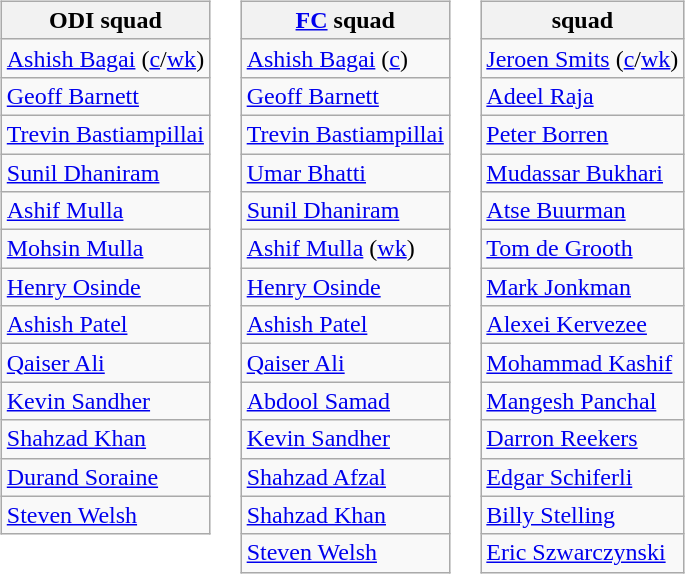<table>
<tr valign="top">
<td><br><table class="wikitable">
<tr>
<th> ODI squad</th>
</tr>
<tr>
<td><a href='#'>Ashish Bagai</a> (<a href='#'>c</a>/<a href='#'>wk</a>)</td>
</tr>
<tr>
<td><a href='#'>Geoff Barnett</a></td>
</tr>
<tr>
<td><a href='#'>Trevin Bastiampillai</a></td>
</tr>
<tr>
<td><a href='#'>Sunil Dhaniram</a></td>
</tr>
<tr>
<td><a href='#'>Ashif Mulla</a></td>
</tr>
<tr>
<td><a href='#'>Mohsin Mulla</a></td>
</tr>
<tr>
<td><a href='#'>Henry Osinde</a></td>
</tr>
<tr>
<td><a href='#'>Ashish Patel</a></td>
</tr>
<tr>
<td><a href='#'>Qaiser Ali</a></td>
</tr>
<tr>
<td><a href='#'>Kevin Sandher</a></td>
</tr>
<tr>
<td><a href='#'>Shahzad Khan</a></td>
</tr>
<tr>
<td><a href='#'>Durand Soraine</a></td>
</tr>
<tr>
<td><a href='#'>Steven Welsh</a></td>
</tr>
</table>
</td>
<td><br><table class="wikitable">
<tr>
<th> <a href='#'>FC</a> squad</th>
</tr>
<tr>
<td><a href='#'>Ashish Bagai</a> (<a href='#'>c</a>)</td>
</tr>
<tr>
<td><a href='#'>Geoff Barnett</a></td>
</tr>
<tr>
<td><a href='#'>Trevin Bastiampillai</a></td>
</tr>
<tr>
<td><a href='#'>Umar Bhatti</a></td>
</tr>
<tr>
<td><a href='#'>Sunil Dhaniram</a></td>
</tr>
<tr>
<td><a href='#'>Ashif Mulla</a> (<a href='#'>wk</a>)</td>
</tr>
<tr>
<td><a href='#'>Henry Osinde</a></td>
</tr>
<tr>
<td><a href='#'>Ashish Patel</a></td>
</tr>
<tr>
<td><a href='#'>Qaiser Ali</a></td>
</tr>
<tr>
<td><a href='#'>Abdool Samad</a></td>
</tr>
<tr>
<td><a href='#'>Kevin Sandher</a></td>
</tr>
<tr>
<td><a href='#'>Shahzad Afzal</a></td>
</tr>
<tr>
<td><a href='#'>Shahzad Khan</a></td>
</tr>
<tr>
<td><a href='#'>Steven Welsh</a></td>
</tr>
</table>
</td>
<td><br><table class="wikitable">
<tr>
<th> squad</th>
</tr>
<tr>
<td><a href='#'>Jeroen Smits</a> (<a href='#'>c</a>/<a href='#'>wk</a>)</td>
</tr>
<tr>
<td><a href='#'>Adeel Raja</a></td>
</tr>
<tr>
<td><a href='#'>Peter Borren</a></td>
</tr>
<tr>
<td><a href='#'>Mudassar Bukhari</a></td>
</tr>
<tr>
<td><a href='#'>Atse Buurman</a></td>
</tr>
<tr>
<td><a href='#'>Tom de Grooth</a></td>
</tr>
<tr>
<td><a href='#'>Mark Jonkman</a></td>
</tr>
<tr>
<td><a href='#'>Alexei Kervezee</a></td>
</tr>
<tr>
<td><a href='#'>Mohammad Kashif</a></td>
</tr>
<tr>
<td><a href='#'>Mangesh Panchal</a></td>
</tr>
<tr>
<td><a href='#'>Darron Reekers</a></td>
</tr>
<tr>
<td><a href='#'>Edgar Schiferli</a></td>
</tr>
<tr>
<td><a href='#'>Billy Stelling</a></td>
</tr>
<tr>
<td><a href='#'>Eric Szwarczynski</a></td>
</tr>
</table>
</td>
</tr>
<tr>
</tr>
</table>
